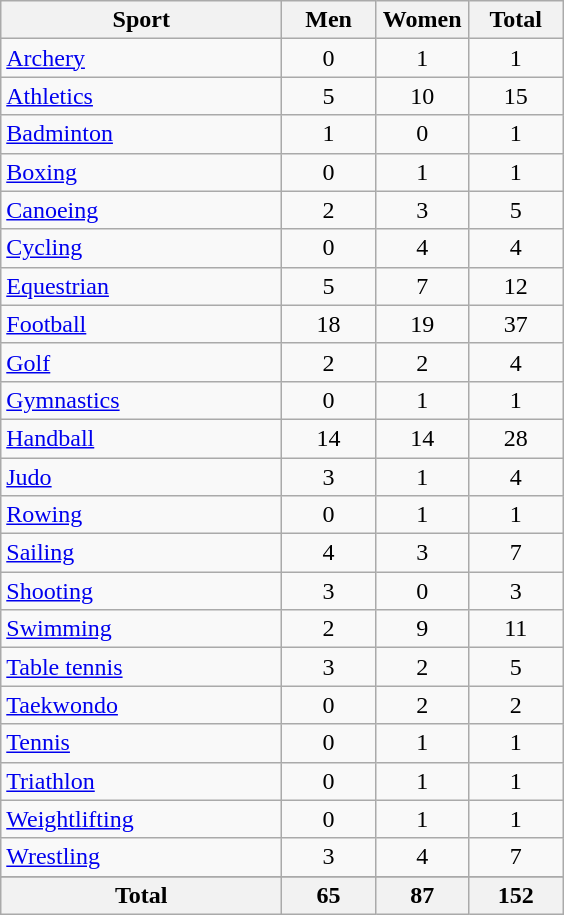<table class="wikitable sortable" style="text-align:center;">
<tr>
<th width=180>Sport</th>
<th width=55>Men</th>
<th width=55>Women</th>
<th width=55>Total</th>
</tr>
<tr>
<td align=left><a href='#'>Archery</a></td>
<td>0</td>
<td>1</td>
<td>1</td>
</tr>
<tr>
<td align=left><a href='#'>Athletics</a></td>
<td>5</td>
<td>10</td>
<td>15</td>
</tr>
<tr>
<td align=left><a href='#'>Badminton</a></td>
<td>1</td>
<td>0</td>
<td>1</td>
</tr>
<tr>
<td align=left><a href='#'>Boxing</a></td>
<td>0</td>
<td>1</td>
<td>1</td>
</tr>
<tr>
<td align=left><a href='#'>Canoeing</a></td>
<td>2</td>
<td>3</td>
<td>5</td>
</tr>
<tr>
<td align=left><a href='#'>Cycling</a></td>
<td>0</td>
<td>4</td>
<td>4</td>
</tr>
<tr>
<td align=left><a href='#'>Equestrian</a></td>
<td>5</td>
<td>7</td>
<td>12</td>
</tr>
<tr>
<td align=left><a href='#'>Football</a></td>
<td>18</td>
<td>19</td>
<td>37</td>
</tr>
<tr>
<td align=left><a href='#'>Golf</a></td>
<td>2</td>
<td>2</td>
<td>4</td>
</tr>
<tr>
<td align=left><a href='#'>Gymnastics</a></td>
<td>0</td>
<td>1</td>
<td>1</td>
</tr>
<tr>
<td align=left><a href='#'>Handball</a></td>
<td>14</td>
<td>14</td>
<td>28</td>
</tr>
<tr>
<td align=left><a href='#'>Judo</a></td>
<td>3</td>
<td>1</td>
<td>4</td>
</tr>
<tr>
<td align=left><a href='#'>Rowing</a></td>
<td>0</td>
<td>1</td>
<td>1</td>
</tr>
<tr>
<td align=left><a href='#'>Sailing</a></td>
<td>4</td>
<td>3</td>
<td>7</td>
</tr>
<tr>
<td align=left><a href='#'>Shooting</a></td>
<td>3</td>
<td>0</td>
<td>3</td>
</tr>
<tr>
<td align=left><a href='#'>Swimming</a></td>
<td>2</td>
<td>9</td>
<td>11</td>
</tr>
<tr>
<td align=left><a href='#'>Table tennis</a></td>
<td>3</td>
<td>2</td>
<td>5</td>
</tr>
<tr>
<td align=left><a href='#'>Taekwondo</a></td>
<td>0</td>
<td>2</td>
<td>2</td>
</tr>
<tr>
<td align=left><a href='#'>Tennis</a></td>
<td>0</td>
<td>1</td>
<td>1</td>
</tr>
<tr>
<td align=left><a href='#'>Triathlon</a></td>
<td>0</td>
<td>1</td>
<td>1</td>
</tr>
<tr>
<td align=left><a href='#'>Weightlifting</a></td>
<td>0</td>
<td>1</td>
<td>1</td>
</tr>
<tr>
<td align=left><a href='#'>Wrestling</a></td>
<td>3</td>
<td>4</td>
<td>7</td>
</tr>
<tr>
</tr>
<tr class="sortbottom">
<th>Total</th>
<th>65</th>
<th>87</th>
<th>152</th>
</tr>
</table>
